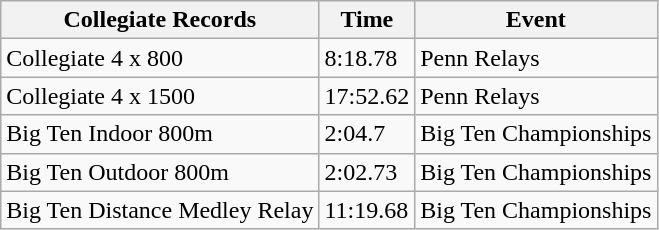<table class="wikitable">
<tr>
<th>Collegiate Records</th>
<th>Time</th>
<th>Event</th>
</tr>
<tr>
<td>Collegiate 4 x 800</td>
<td>8:18.78</td>
<td>Penn Relays</td>
</tr>
<tr>
<td>Collegiate 4 x 1500</td>
<td>17:52.62</td>
<td>Penn Relays</td>
</tr>
<tr>
<td>Big Ten Indoor 800m</td>
<td>2:04.7</td>
<td>Big Ten Championships</td>
</tr>
<tr>
<td>Big Ten Outdoor 800m</td>
<td>2:02.73</td>
<td>Big Ten Championships</td>
</tr>
<tr>
<td>Big Ten Distance Medley Relay</td>
<td>11:19.68</td>
<td>Big Ten Championships</td>
</tr>
</table>
